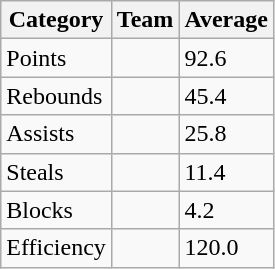<table class=wikitable>
<tr>
<th>Category</th>
<th>Team</th>
<th>Average</th>
</tr>
<tr>
<td>Points</td>
<td></td>
<td>92.6</td>
</tr>
<tr>
<td>Rebounds</td>
<td></td>
<td>45.4</td>
</tr>
<tr>
<td>Assists</td>
<td></td>
<td>25.8</td>
</tr>
<tr>
<td>Steals</td>
<td></td>
<td>11.4</td>
</tr>
<tr>
<td>Blocks</td>
<td></td>
<td>4.2</td>
</tr>
<tr>
<td>Efficiency</td>
<td></td>
<td>120.0</td>
</tr>
</table>
